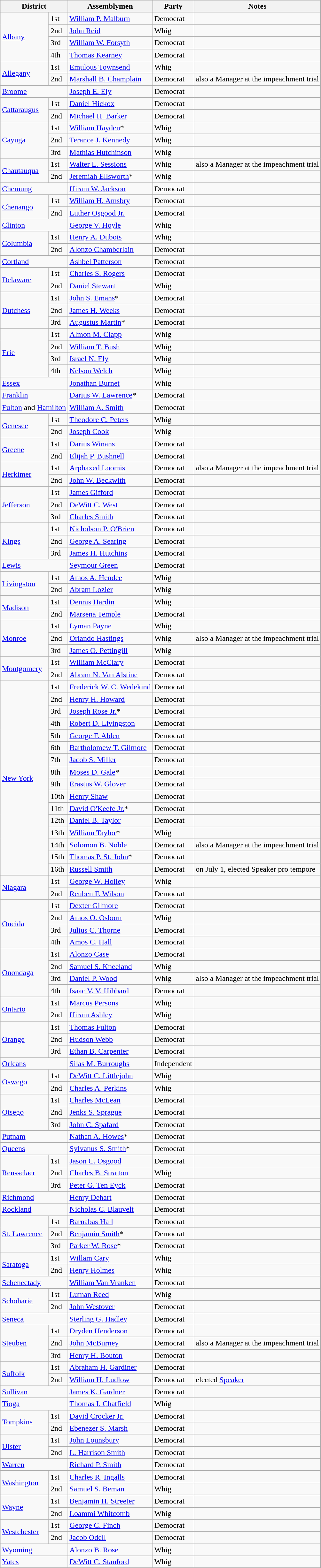<table class=wikitable>
<tr>
<th colspan="2">District</th>
<th>Assemblymen</th>
<th>Party</th>
<th>Notes</th>
</tr>
<tr>
<td rowspan="4"><a href='#'>Albany</a></td>
<td>1st</td>
<td><a href='#'>William P. Malburn</a></td>
<td>Democrat</td>
<td></td>
</tr>
<tr>
<td>2nd</td>
<td><a href='#'>John Reid</a></td>
<td>Whig</td>
<td></td>
</tr>
<tr>
<td>3rd</td>
<td><a href='#'>William W. Forsyth</a></td>
<td>Democrat</td>
<td></td>
</tr>
<tr>
<td>4th</td>
<td><a href='#'>Thomas Kearney</a></td>
<td>Democrat</td>
<td></td>
</tr>
<tr>
<td rowspan="2"><a href='#'>Allegany</a></td>
<td>1st</td>
<td><a href='#'>Emulous Townsend</a></td>
<td>Whig</td>
<td></td>
</tr>
<tr>
<td>2nd</td>
<td><a href='#'>Marshall B. Champlain</a></td>
<td>Democrat</td>
<td>also a Manager at the impeachment trial</td>
</tr>
<tr>
<td colspan="2"><a href='#'>Broome</a></td>
<td><a href='#'>Joseph E. Ely</a></td>
<td>Democrat</td>
<td></td>
</tr>
<tr>
<td rowspan="2"><a href='#'>Cattaraugus</a></td>
<td>1st</td>
<td><a href='#'>Daniel Hickox</a></td>
<td>Democrat</td>
<td></td>
</tr>
<tr>
<td>2nd</td>
<td><a href='#'>Michael H. Barker</a></td>
<td>Democrat</td>
<td></td>
</tr>
<tr>
<td rowspan="3"><a href='#'>Cayuga</a></td>
<td>1st</td>
<td><a href='#'>William Hayden</a>*</td>
<td>Whig</td>
<td></td>
</tr>
<tr>
<td>2nd</td>
<td><a href='#'>Terance J. Kennedy</a></td>
<td>Whig</td>
<td></td>
</tr>
<tr>
<td>3rd</td>
<td><a href='#'>Mathias Hutchinson</a></td>
<td>Whig</td>
<td></td>
</tr>
<tr>
<td rowspan="2"><a href='#'>Chautauqua</a></td>
<td>1st</td>
<td><a href='#'>Walter L. Sessions</a></td>
<td>Whig</td>
<td>also a Manager at the impeachment trial</td>
</tr>
<tr>
<td>2nd</td>
<td><a href='#'>Jeremiah Ellsworth</a>*</td>
<td>Whig</td>
<td></td>
</tr>
<tr>
<td colspan="2"><a href='#'>Chemung</a></td>
<td><a href='#'>Hiram W. Jackson</a></td>
<td>Democrat</td>
<td></td>
</tr>
<tr>
<td rowspan="2"><a href='#'>Chenango</a></td>
<td>1st</td>
<td><a href='#'>William H. Amsbry</a></td>
<td>Democrat</td>
<td></td>
</tr>
<tr>
<td>2nd</td>
<td><a href='#'>Luther Osgood Jr.</a></td>
<td>Democrat</td>
<td></td>
</tr>
<tr>
<td colspan="2"><a href='#'>Clinton</a></td>
<td><a href='#'>George V. Hoyle</a></td>
<td>Whig</td>
<td></td>
</tr>
<tr>
<td rowspan="2"><a href='#'>Columbia</a></td>
<td>1st</td>
<td><a href='#'>Henry A. Dubois</a></td>
<td>Whig</td>
<td></td>
</tr>
<tr>
<td>2nd</td>
<td><a href='#'>Alonzo Chamberlain</a></td>
<td>Democrat</td>
<td></td>
</tr>
<tr>
<td colspan="2"><a href='#'>Cortland</a></td>
<td><a href='#'>Ashbel Patterson</a></td>
<td>Democrat</td>
<td></td>
</tr>
<tr>
<td rowspan="2"><a href='#'>Delaware</a></td>
<td>1st</td>
<td><a href='#'>Charles S. Rogers</a></td>
<td>Democrat</td>
<td></td>
</tr>
<tr>
<td>2nd</td>
<td><a href='#'>Daniel Stewart</a></td>
<td>Whig</td>
<td></td>
</tr>
<tr>
<td rowspan="3"><a href='#'>Dutchess</a></td>
<td>1st</td>
<td><a href='#'>John S. Emans</a>*</td>
<td>Democrat</td>
<td></td>
</tr>
<tr>
<td>2nd</td>
<td><a href='#'>James H. Weeks</a></td>
<td>Democrat</td>
<td></td>
</tr>
<tr>
<td>3rd</td>
<td><a href='#'>Augustus Martin</a>*</td>
<td>Democrat</td>
<td></td>
</tr>
<tr>
<td rowspan="4"><a href='#'>Erie</a></td>
<td>1st</td>
<td><a href='#'>Almon M. Clapp</a></td>
<td>Whig</td>
<td></td>
</tr>
<tr>
<td>2nd</td>
<td><a href='#'>William T. Bush</a></td>
<td>Whig</td>
<td></td>
</tr>
<tr>
<td>3rd</td>
<td><a href='#'>Israel N. Ely</a></td>
<td>Whig</td>
<td></td>
</tr>
<tr>
<td>4th</td>
<td><a href='#'>Nelson Welch</a></td>
<td>Whig</td>
<td></td>
</tr>
<tr>
<td colspan="2"><a href='#'>Essex</a></td>
<td><a href='#'>Jonathan Burnet</a></td>
<td>Whig</td>
<td></td>
</tr>
<tr>
<td colspan="2"><a href='#'>Franklin</a></td>
<td><a href='#'>Darius W. Lawrence</a>*</td>
<td>Democrat</td>
<td></td>
</tr>
<tr>
<td colspan="2"><a href='#'>Fulton</a> and <a href='#'>Hamilton</a></td>
<td><a href='#'>William A. Smith</a></td>
<td>Democrat</td>
<td></td>
</tr>
<tr>
<td rowspan="2"><a href='#'>Genesee</a></td>
<td>1st</td>
<td><a href='#'>Theodore C. Peters</a></td>
<td>Whig</td>
<td></td>
</tr>
<tr>
<td>2nd</td>
<td><a href='#'>Joseph Cook</a></td>
<td>Whig</td>
<td></td>
</tr>
<tr>
<td rowspan="2"><a href='#'>Greene</a></td>
<td>1st</td>
<td><a href='#'>Darius Winans</a></td>
<td>Democrat</td>
<td></td>
</tr>
<tr>
<td>2nd</td>
<td><a href='#'>Elijah P. Bushnell</a></td>
<td>Democrat</td>
<td></td>
</tr>
<tr>
<td rowspan="2"><a href='#'>Herkimer</a></td>
<td>1st</td>
<td><a href='#'>Arphaxed Loomis</a></td>
<td>Democrat</td>
<td>also a Manager at the impeachment trial</td>
</tr>
<tr>
<td>2nd</td>
<td><a href='#'>John W. Beckwith</a></td>
<td>Democrat</td>
<td></td>
</tr>
<tr>
<td rowspan="3"><a href='#'>Jefferson</a></td>
<td>1st</td>
<td><a href='#'>James Gifford</a></td>
<td>Democrat</td>
<td></td>
</tr>
<tr>
<td>2nd</td>
<td><a href='#'>DeWitt C. West</a></td>
<td>Democrat</td>
<td></td>
</tr>
<tr>
<td>3rd</td>
<td><a href='#'>Charles Smith</a></td>
<td>Democrat</td>
<td></td>
</tr>
<tr>
<td rowspan="3"><a href='#'>Kings</a></td>
<td>1st</td>
<td><a href='#'>Nicholson P. O'Brien</a></td>
<td>Democrat</td>
<td></td>
</tr>
<tr>
<td>2nd</td>
<td><a href='#'>George A. Searing</a></td>
<td>Democrat</td>
<td></td>
</tr>
<tr>
<td>3rd</td>
<td><a href='#'>James H. Hutchins</a></td>
<td>Democrat</td>
<td></td>
</tr>
<tr>
<td colspan="2"><a href='#'>Lewis</a></td>
<td><a href='#'>Seymour Green</a></td>
<td>Democrat</td>
<td></td>
</tr>
<tr>
<td rowspan="2"><a href='#'>Livingston</a></td>
<td>1st</td>
<td><a href='#'>Amos A. Hendee</a></td>
<td>Whig</td>
<td></td>
</tr>
<tr>
<td>2nd</td>
<td><a href='#'>Abram Lozier</a></td>
<td>Whig</td>
<td></td>
</tr>
<tr>
<td rowspan="2"><a href='#'>Madison</a></td>
<td>1st</td>
<td><a href='#'>Dennis Hardin</a></td>
<td>Whig</td>
<td></td>
</tr>
<tr>
<td>2nd</td>
<td><a href='#'>Marsena Temple</a></td>
<td>Democrat</td>
<td></td>
</tr>
<tr>
<td rowspan="3"><a href='#'>Monroe</a></td>
<td>1st</td>
<td><a href='#'>Lyman Payne</a></td>
<td>Whig</td>
<td></td>
</tr>
<tr>
<td>2nd</td>
<td><a href='#'>Orlando Hastings</a></td>
<td>Whig</td>
<td>also a Manager at the impeachment trial</td>
</tr>
<tr>
<td>3rd</td>
<td><a href='#'>James O. Pettingill</a></td>
<td>Whig</td>
<td></td>
</tr>
<tr>
<td rowspan="2"><a href='#'>Montgomery</a></td>
<td>1st</td>
<td><a href='#'>William McClary</a></td>
<td>Democrat</td>
<td></td>
</tr>
<tr>
<td>2nd</td>
<td><a href='#'>Abram N. Van Alstine</a></td>
<td>Democrat</td>
<td></td>
</tr>
<tr>
<td rowspan="16"><a href='#'>New York</a></td>
<td>1st</td>
<td><a href='#'>Frederick W. C. Wedekind</a></td>
<td>Democrat</td>
<td></td>
</tr>
<tr>
<td>2nd</td>
<td><a href='#'>Henry H. Howard</a></td>
<td>Democrat</td>
<td></td>
</tr>
<tr>
<td>3rd</td>
<td><a href='#'>Joseph Rose Jr.</a>*</td>
<td>Democrat</td>
<td></td>
</tr>
<tr>
<td>4th</td>
<td><a href='#'>Robert D. Livingston</a></td>
<td>Democrat</td>
<td></td>
</tr>
<tr>
<td>5th</td>
<td><a href='#'>George F. Alden</a></td>
<td>Democrat</td>
<td></td>
</tr>
<tr>
<td>6th</td>
<td><a href='#'>Bartholomew T. Gilmore</a></td>
<td>Democrat</td>
<td></td>
</tr>
<tr>
<td>7th</td>
<td><a href='#'>Jacob S. Miller</a></td>
<td>Democrat</td>
<td></td>
</tr>
<tr>
<td>8th</td>
<td><a href='#'>Moses D. Gale</a>*</td>
<td>Democrat</td>
<td></td>
</tr>
<tr>
<td>9th</td>
<td><a href='#'>Erastus W. Glover</a></td>
<td>Democrat</td>
<td></td>
</tr>
<tr>
<td>10th</td>
<td><a href='#'>Henry Shaw</a></td>
<td>Democrat</td>
<td></td>
</tr>
<tr>
<td>11th</td>
<td><a href='#'>David O'Keefe Jr.</a>*</td>
<td>Democrat</td>
<td></td>
</tr>
<tr>
<td>12th</td>
<td><a href='#'>Daniel B. Taylor</a></td>
<td>Democrat</td>
<td></td>
</tr>
<tr>
<td>13th</td>
<td><a href='#'>William Taylor</a>*</td>
<td>Whig</td>
<td></td>
</tr>
<tr>
<td>14th</td>
<td><a href='#'>Solomon B. Noble</a></td>
<td>Democrat</td>
<td>also a Manager at the impeachment trial</td>
</tr>
<tr>
<td>15th</td>
<td><a href='#'>Thomas P. St. John</a>*</td>
<td>Democrat</td>
<td></td>
</tr>
<tr>
<td>16th</td>
<td><a href='#'>Russell Smith</a></td>
<td>Democrat</td>
<td>on July 1, elected Speaker pro tempore</td>
</tr>
<tr>
<td rowspan="2"><a href='#'>Niagara</a></td>
<td>1st</td>
<td><a href='#'>George W. Holley</a></td>
<td>Whig</td>
<td></td>
</tr>
<tr>
<td>2nd</td>
<td><a href='#'>Reuben F. Wilson</a></td>
<td>Democrat</td>
<td></td>
</tr>
<tr>
<td rowspan="4"><a href='#'>Oneida</a></td>
<td>1st</td>
<td><a href='#'>Dexter Gilmore</a></td>
<td>Democrat</td>
<td></td>
</tr>
<tr>
<td>2nd</td>
<td><a href='#'>Amos O. Osborn</a></td>
<td>Whig</td>
<td></td>
</tr>
<tr>
<td>3rd</td>
<td><a href='#'>Julius C. Thorne</a></td>
<td>Democrat</td>
<td></td>
</tr>
<tr>
<td>4th</td>
<td><a href='#'>Amos C. Hall</a></td>
<td>Democrat</td>
<td></td>
</tr>
<tr>
<td rowspan="4"><a href='#'>Onondaga</a></td>
<td>1st</td>
<td><a href='#'>Alonzo Case</a></td>
<td>Democrat</td>
<td></td>
</tr>
<tr>
<td>2nd</td>
<td><a href='#'>Samuel S. Kneeland</a></td>
<td>Whig</td>
<td></td>
</tr>
<tr>
<td>3rd</td>
<td><a href='#'>Daniel P. Wood</a></td>
<td>Whig</td>
<td>also a Manager at the impeachment trial</td>
</tr>
<tr>
<td>4th</td>
<td><a href='#'>Isaac V. V. Hibbard</a></td>
<td>Democrat</td>
<td></td>
</tr>
<tr>
<td rowspan="2"><a href='#'>Ontario</a></td>
<td>1st</td>
<td><a href='#'>Marcus Persons</a></td>
<td>Whig</td>
<td></td>
</tr>
<tr>
<td>2nd</td>
<td><a href='#'>Hiram Ashley</a></td>
<td>Whig</td>
<td></td>
</tr>
<tr>
<td rowspan="3"><a href='#'>Orange</a></td>
<td>1st</td>
<td><a href='#'>Thomas Fulton</a></td>
<td>Democrat</td>
<td></td>
</tr>
<tr>
<td>2nd</td>
<td><a href='#'>Hudson Webb</a></td>
<td>Democrat</td>
<td></td>
</tr>
<tr>
<td>3rd</td>
<td><a href='#'>Ethan B. Carpenter</a></td>
<td>Democrat</td>
<td></td>
</tr>
<tr>
<td colspan="2"><a href='#'>Orleans</a></td>
<td><a href='#'>Silas M. Burroughs</a></td>
<td>Independent</td>
<td></td>
</tr>
<tr>
<td rowspan="2"><a href='#'>Oswego</a></td>
<td>1st</td>
<td><a href='#'>DeWitt C. Littlejohn</a></td>
<td>Whig</td>
<td></td>
</tr>
<tr>
<td>2nd</td>
<td><a href='#'>Charles A. Perkins</a></td>
<td>Whig</td>
<td></td>
</tr>
<tr>
<td rowspan="3"><a href='#'>Otsego</a></td>
<td>1st</td>
<td><a href='#'>Charles McLean</a></td>
<td>Democrat</td>
<td></td>
</tr>
<tr>
<td>2nd</td>
<td><a href='#'>Jenks S. Sprague</a></td>
<td>Democrat</td>
<td></td>
</tr>
<tr>
<td>3rd</td>
<td><a href='#'>John C. Spafard</a></td>
<td>Democrat</td>
<td></td>
</tr>
<tr>
<td colspan="2"><a href='#'>Putnam</a></td>
<td><a href='#'>Nathan A. Howes</a>*</td>
<td>Democrat</td>
<td></td>
</tr>
<tr>
<td colspan="2"><a href='#'>Queens</a></td>
<td><a href='#'>Sylvanus S. Smith</a>*</td>
<td>Democrat</td>
<td></td>
</tr>
<tr>
<td rowspan="3"><a href='#'>Rensselaer</a></td>
<td>1st</td>
<td><a href='#'>Jason C. Osgood</a></td>
<td>Democrat</td>
<td></td>
</tr>
<tr>
<td>2nd</td>
<td><a href='#'>Charles B. Stratton</a></td>
<td>Whig</td>
<td></td>
</tr>
<tr>
<td>3rd</td>
<td><a href='#'>Peter G. Ten Eyck</a></td>
<td>Democrat</td>
<td></td>
</tr>
<tr>
<td colspan="2"><a href='#'>Richmond</a></td>
<td><a href='#'>Henry Dehart</a></td>
<td>Democrat</td>
<td></td>
</tr>
<tr>
<td colspan="2"><a href='#'>Rockland</a></td>
<td><a href='#'>Nicholas C. Blauvelt</a></td>
<td>Democrat</td>
<td></td>
</tr>
<tr>
<td rowspan="3"><a href='#'>St. Lawrence</a></td>
<td>1st</td>
<td><a href='#'>Barnabas Hall</a></td>
<td>Democrat</td>
<td></td>
</tr>
<tr>
<td>2nd</td>
<td><a href='#'>Benjamin Smith</a>*</td>
<td>Democrat</td>
<td></td>
</tr>
<tr>
<td>3rd</td>
<td><a href='#'>Parker W. Rose</a>*</td>
<td>Democrat</td>
<td></td>
</tr>
<tr>
<td rowspan="2"><a href='#'>Saratoga</a></td>
<td>1st</td>
<td><a href='#'>Willam Cary</a></td>
<td>Whig</td>
<td></td>
</tr>
<tr>
<td>2nd</td>
<td><a href='#'>Henry Holmes</a></td>
<td>Whig</td>
<td></td>
</tr>
<tr>
<td colspan="2"><a href='#'>Schenectady</a></td>
<td><a href='#'>William Van Vranken</a></td>
<td>Democrat</td>
<td></td>
</tr>
<tr>
<td rowspan="2"><a href='#'>Schoharie</a></td>
<td>1st</td>
<td><a href='#'>Luman Reed</a></td>
<td>Whig</td>
<td></td>
</tr>
<tr>
<td>2nd</td>
<td><a href='#'>John Westover</a></td>
<td>Democrat</td>
<td></td>
</tr>
<tr>
<td colspan="2"><a href='#'>Seneca</a></td>
<td><a href='#'>Sterling G. Hadley</a></td>
<td>Democrat</td>
<td></td>
</tr>
<tr>
<td rowspan="3"><a href='#'>Steuben</a></td>
<td>1st</td>
<td><a href='#'>Dryden Henderson</a></td>
<td>Democrat</td>
<td></td>
</tr>
<tr>
<td>2nd</td>
<td><a href='#'>John McBurney</a></td>
<td>Democrat</td>
<td>also a Manager at the impeachment trial</td>
</tr>
<tr>
<td>3rd</td>
<td><a href='#'>Henry H. Bouton</a></td>
<td>Democrat</td>
<td></td>
</tr>
<tr>
<td rowspan="2"><a href='#'>Suffolk</a></td>
<td>1st</td>
<td><a href='#'>Abraham H. Gardiner</a></td>
<td>Democrat</td>
<td></td>
</tr>
<tr>
<td>2nd</td>
<td><a href='#'>William H. Ludlow</a></td>
<td>Democrat</td>
<td>elected <a href='#'>Speaker</a></td>
</tr>
<tr>
<td colspan="2"><a href='#'>Sullivan</a></td>
<td><a href='#'>James K. Gardner</a></td>
<td>Democrat</td>
<td></td>
</tr>
<tr>
<td colspan="2"><a href='#'>Tioga</a></td>
<td><a href='#'>Thomas I. Chatfield</a></td>
<td>Whig</td>
<td></td>
</tr>
<tr>
<td rowspan="2"><a href='#'>Tompkins</a></td>
<td>1st</td>
<td><a href='#'>David Crocker Jr.</a></td>
<td>Democrat</td>
<td></td>
</tr>
<tr>
<td>2nd</td>
<td><a href='#'>Ebenezer S. Marsh</a></td>
<td>Democrat</td>
<td></td>
</tr>
<tr>
<td rowspan="2"><a href='#'>Ulster</a></td>
<td>1st</td>
<td><a href='#'>John Lounsbury</a></td>
<td>Democrat</td>
<td></td>
</tr>
<tr>
<td>2nd</td>
<td><a href='#'>L. Harrison Smith</a></td>
<td>Democrat</td>
<td></td>
</tr>
<tr>
<td colspan="2"><a href='#'>Warren</a></td>
<td><a href='#'>Richard P. Smith</a></td>
<td>Democrat</td>
<td></td>
</tr>
<tr>
<td rowspan="2"><a href='#'>Washington</a></td>
<td>1st</td>
<td><a href='#'>Charles R. Ingalls</a></td>
<td>Democrat</td>
<td></td>
</tr>
<tr>
<td>2nd</td>
<td><a href='#'>Samuel S. Beman</a></td>
<td>Whig</td>
<td></td>
</tr>
<tr>
<td rowspan="2"><a href='#'>Wayne</a></td>
<td>1st</td>
<td><a href='#'>Benjamin H. Streeter</a></td>
<td>Democrat</td>
<td></td>
</tr>
<tr>
<td>2nd</td>
<td><a href='#'>Loammi Whitcomb</a></td>
<td>Whig</td>
<td></td>
</tr>
<tr>
<td rowspan="2"><a href='#'>Westchester</a></td>
<td>1st</td>
<td><a href='#'>George C. Finch</a></td>
<td>Democrat</td>
<td></td>
</tr>
<tr>
<td>2nd</td>
<td><a href='#'>Jacob Odell</a></td>
<td>Democrat</td>
<td></td>
</tr>
<tr>
<td colspan="2"><a href='#'>Wyoming</a></td>
<td><a href='#'>Alonzo B. Rose</a></td>
<td>Whig</td>
<td></td>
</tr>
<tr>
<td colspan="2"><a href='#'>Yates</a></td>
<td><a href='#'>DeWitt C. Stanford</a></td>
<td>Whig</td>
<td></td>
</tr>
<tr>
</tr>
</table>
